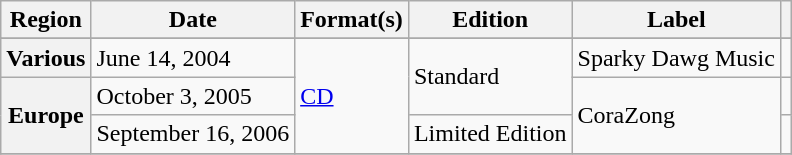<table class="wikitable plainrowheaders">
<tr>
<th scope="col">Region</th>
<th scope="col">Date</th>
<th scope="col">Format(s)</th>
<th scope="col">Edition</th>
<th scope="col">Label</th>
<th scope="col"></th>
</tr>
<tr>
</tr>
<tr>
<th scope="row">Various</th>
<td>June 14, 2004</td>
<td rowspan="3"><a href='#'>CD</a></td>
<td rowspan="2">Standard</td>
<td>Sparky Dawg Music</td>
<td style="text-align:center"></td>
</tr>
<tr>
<th scope="row" rowspan="2">Europe</th>
<td>October 3, 2005</td>
<td rowspan="2">CoraZong</td>
<td style="text-align:center;"></td>
</tr>
<tr>
<td>September 16, 2006</td>
<td>Limited Edition</td>
<td style="text-align:center;"></td>
</tr>
<tr>
</tr>
</table>
